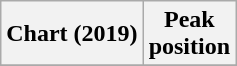<table class="wikitable plainrowheaders" style="text-align:center">
<tr>
<th scope="col">Chart (2019)</th>
<th scope="col">Peak<br>position</th>
</tr>
<tr>
</tr>
</table>
